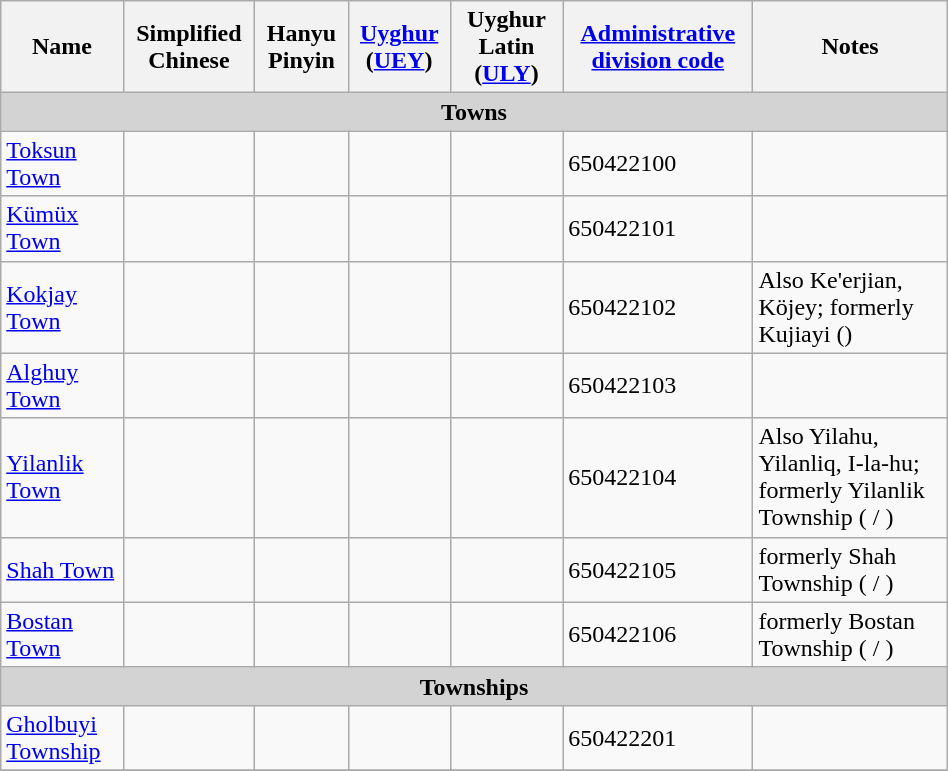<table class="wikitable" align="center" style="width:50%; border="1">
<tr>
<th>Name</th>
<th>Simplified Chinese</th>
<th>Hanyu Pinyin</th>
<th><a href='#'>Uyghur</a> (<a href='#'>UEY</a>)</th>
<th>Uyghur Latin (<a href='#'>ULY</a>)</th>
<th><a href='#'>Administrative division code</a></th>
<th>Notes</th>
</tr>
<tr>
<td colspan="8"  style="text-align:center; background:#d3d3d3;"><strong>Towns</strong></td>
</tr>
<tr --------->
<td><a href='#'>Toksun Town</a></td>
<td></td>
<td></td>
<td></td>
<td></td>
<td>650422100</td>
<td></td>
</tr>
<tr>
<td><a href='#'>Kümüx Town</a></td>
<td></td>
<td></td>
<td></td>
<td></td>
<td>650422101</td>
<td></td>
</tr>
<tr>
<td><a href='#'>Kokjay Town</a></td>
<td></td>
<td></td>
<td></td>
<td></td>
<td>650422102</td>
<td>Also Ke'erjian, Köjey; formerly Kujiayi ()</td>
</tr>
<tr>
<td><a href='#'>Alghuy Town</a></td>
<td></td>
<td></td>
<td></td>
<td></td>
<td>650422103</td>
<td></td>
</tr>
<tr>
<td><a href='#'>Yilanlik Town</a></td>
<td></td>
<td></td>
<td></td>
<td></td>
<td>650422104</td>
<td>Also Yilahu, Yilanliq, I-la-hu; formerly Yilanlik Township ( / )</td>
</tr>
<tr>
<td><a href='#'>Shah Town</a></td>
<td></td>
<td></td>
<td></td>
<td></td>
<td>650422105</td>
<td>formerly Shah Township ( / )</td>
</tr>
<tr>
<td><a href='#'>Bostan Town</a></td>
<td></td>
<td></td>
<td></td>
<td></td>
<td>650422106</td>
<td>formerly Bostan Township ( / )</td>
</tr>
<tr --------->
<td colspan="8"  style="text-align:center; background:#d3d3d3;"><strong>Townships</strong></td>
</tr>
<tr --------->
<td><a href='#'>Gholbuyi Township</a></td>
<td></td>
<td></td>
<td></td>
<td></td>
<td>650422201</td>
<td></td>
</tr>
<tr>
</tr>
</table>
